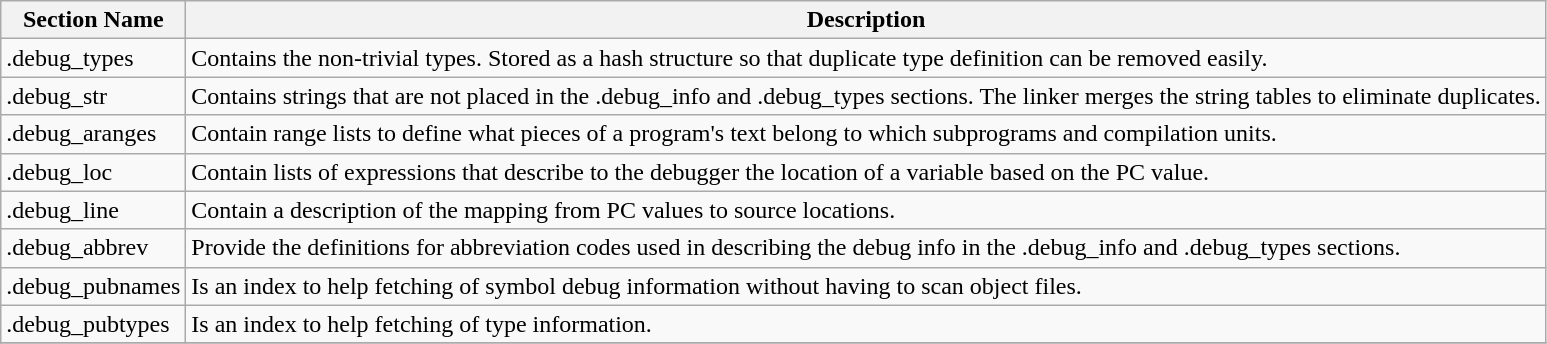<table class="wikitable">
<tr>
<th>Section Name</th>
<th>Description</th>
</tr>
<tr>
<td>.debug_types</td>
<td>Contains the non-trivial types. Stored as a hash structure so that duplicate type definition can be removed easily.</td>
</tr>
<tr>
<td>.debug_str</td>
<td>Contains strings that are not placed in the .debug_info and .debug_types sections. The linker merges the string tables to eliminate duplicates.</td>
</tr>
<tr>
<td>.debug_aranges</td>
<td>Contain range lists to define what pieces of a program's text belong to which subprograms and compilation units.</td>
</tr>
<tr>
<td>.debug_loc</td>
<td>Contain lists of expressions that describe to the debugger the location of a variable based on the PC value.</td>
</tr>
<tr>
<td>.debug_line</td>
<td>Contain a description of the mapping from PC values to source locations.</td>
</tr>
<tr>
<td>.debug_abbrev</td>
<td>Provide the definitions for abbreviation codes used in describing the debug info in the .debug_info and .debug_types sections.</td>
</tr>
<tr>
<td>.debug_pubnames</td>
<td>Is an index to help fetching of symbol debug information without having to scan object files.</td>
</tr>
<tr>
<td>.debug_pubtypes</td>
<td>Is an index to help fetching of type information.</td>
</tr>
<tr>
</tr>
</table>
